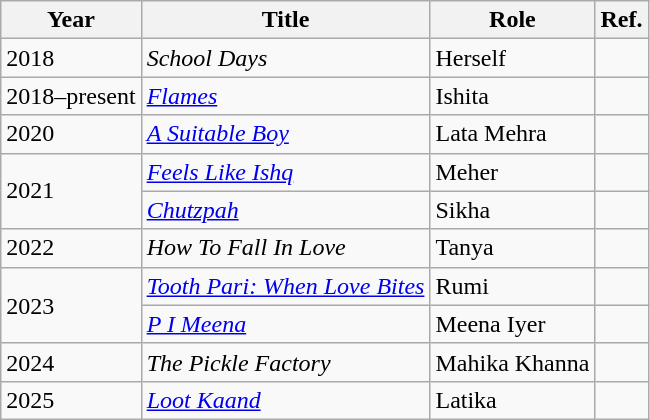<table class="wikitable sortable">
<tr>
<th scope="col">Year</th>
<th scope="col">Title</th>
<th scope="col">Role</th>
<th scope="col">Ref.</th>
</tr>
<tr>
<td>2018</td>
<td><em>School Days</em></td>
<td>Herself</td>
<td></td>
</tr>
<tr>
<td>2018–present</td>
<td><em><a href='#'>Flames</a></em></td>
<td>Ishita</td>
<td></td>
</tr>
<tr>
<td>2020</td>
<td><em><a href='#'>A Suitable Boy</a></em></td>
<td>Lata Mehra</td>
<td></td>
</tr>
<tr>
<td rowspan="2">2021</td>
<td><em><a href='#'>Feels Like Ishq</a></em></td>
<td>Meher</td>
<td></td>
</tr>
<tr>
<td><em><a href='#'>Chutzpah</a></em></td>
<td>Sikha</td>
<td></td>
</tr>
<tr>
<td>2022</td>
<td><em>How To Fall In Love</em></td>
<td>Tanya</td>
<td></td>
</tr>
<tr>
<td rowspan="2">2023</td>
<td><em><a href='#'>Tooth Pari: When Love Bites</a></em></td>
<td>Rumi</td>
<td></td>
</tr>
<tr>
<td><em><a href='#'>P I Meena</a></em></td>
<td>Meena Iyer</td>
<td></td>
</tr>
<tr>
<td>2024</td>
<td><em>The Pickle Factory</em></td>
<td>Mahika Khanna</td>
<td></td>
</tr>
<tr>
<td>2025</td>
<td><em><a href='#'>Loot Kaand</a></em></td>
<td>Latika</td>
<td></td>
</tr>
</table>
